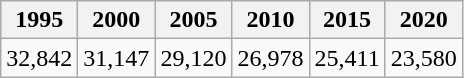<table class="wikitable">
<tr>
<th>1995</th>
<th>2000</th>
<th>2005</th>
<th>2010</th>
<th>2015</th>
<th>2020</th>
</tr>
<tr>
<td>32,842</td>
<td>31,147</td>
<td>29,120</td>
<td>26,978</td>
<td>25,411</td>
<td>23,580</td>
</tr>
</table>
